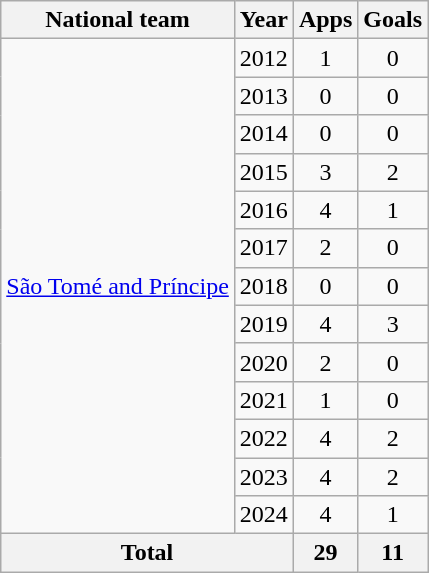<table class="wikitable" style="text-align:center">
<tr>
<th>National team</th>
<th>Year</th>
<th>Apps</th>
<th>Goals</th>
</tr>
<tr>
<td rowspan=13><a href='#'>São Tomé and Príncipe</a></td>
<td>2012</td>
<td>1</td>
<td>0</td>
</tr>
<tr>
<td>2013</td>
<td>0</td>
<td>0</td>
</tr>
<tr>
<td>2014</td>
<td>0</td>
<td>0</td>
</tr>
<tr>
<td>2015</td>
<td>3</td>
<td>2</td>
</tr>
<tr>
<td>2016</td>
<td>4</td>
<td>1</td>
</tr>
<tr>
<td>2017</td>
<td>2</td>
<td>0</td>
</tr>
<tr>
<td>2018</td>
<td>0</td>
<td>0</td>
</tr>
<tr>
<td>2019</td>
<td>4</td>
<td>3</td>
</tr>
<tr>
<td>2020</td>
<td>2</td>
<td>0</td>
</tr>
<tr>
<td>2021</td>
<td>1</td>
<td>0</td>
</tr>
<tr>
<td>2022</td>
<td>4</td>
<td>2</td>
</tr>
<tr>
<td>2023</td>
<td>4</td>
<td>2</td>
</tr>
<tr>
<td>2024</td>
<td>4</td>
<td>1</td>
</tr>
<tr>
<th colspan=2>Total</th>
<th>29</th>
<th>11</th>
</tr>
</table>
